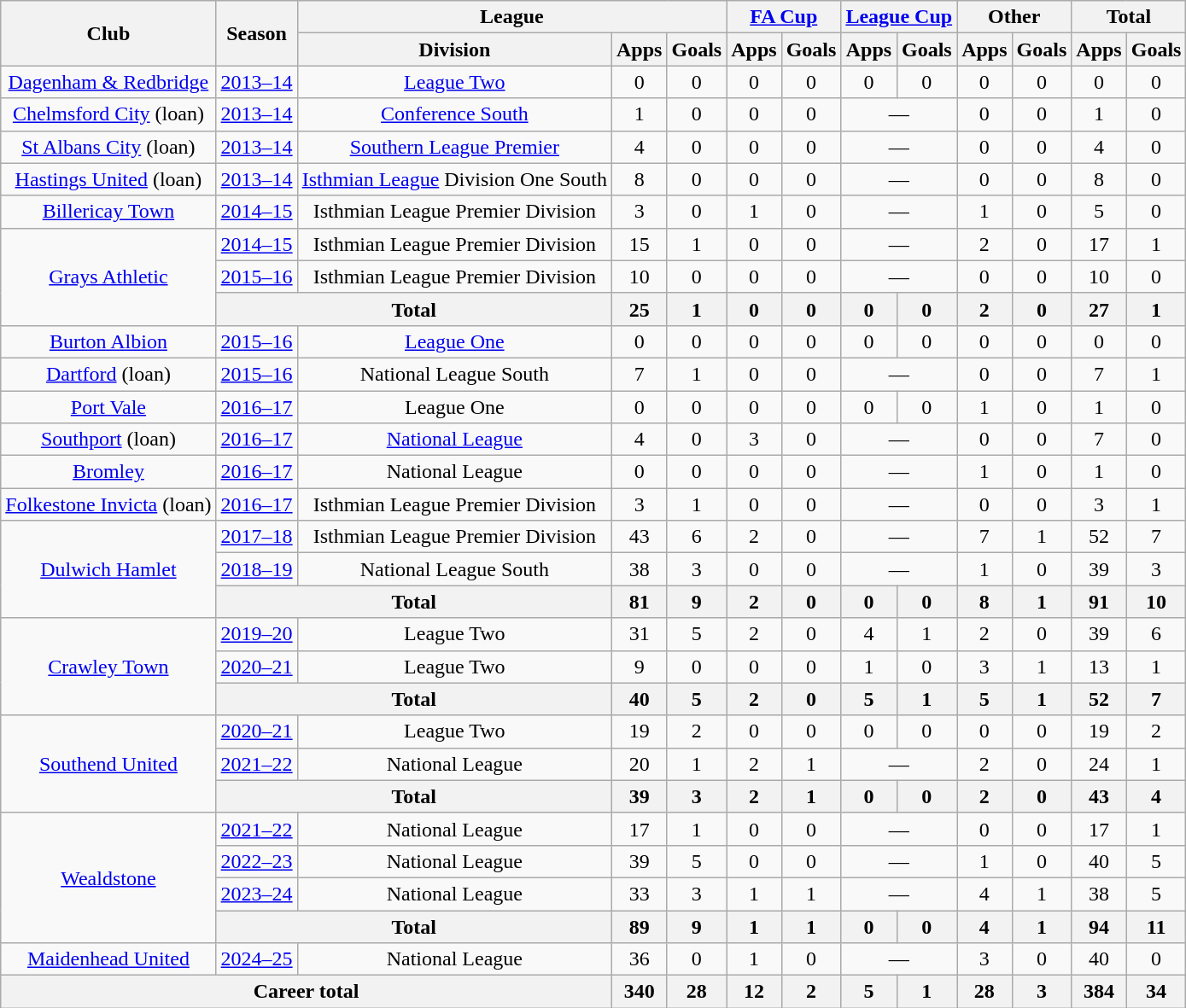<table class="wikitable" style="text-align: center">
<tr>
<th rowspan="2">Club</th>
<th rowspan="2">Season</th>
<th colspan="3">League</th>
<th colspan="2"><a href='#'>FA Cup</a></th>
<th colspan="2"><a href='#'>League Cup</a></th>
<th colspan="2">Other</th>
<th colspan="2">Total</th>
</tr>
<tr>
<th>Division</th>
<th>Apps</th>
<th>Goals</th>
<th>Apps</th>
<th>Goals</th>
<th>Apps</th>
<th>Goals</th>
<th>Apps</th>
<th>Goals</th>
<th>Apps</th>
<th>Goals</th>
</tr>
<tr>
<td><a href='#'>Dagenham & Redbridge</a></td>
<td><a href='#'>2013–14</a></td>
<td><a href='#'>League Two</a></td>
<td>0</td>
<td>0</td>
<td>0</td>
<td>0</td>
<td>0</td>
<td>0</td>
<td>0</td>
<td>0</td>
<td>0</td>
<td>0</td>
</tr>
<tr>
<td><a href='#'>Chelmsford City</a> (loan)</td>
<td><a href='#'>2013–14</a></td>
<td><a href='#'>Conference South</a></td>
<td>1</td>
<td>0</td>
<td>0</td>
<td>0</td>
<td colspan="2">—</td>
<td>0</td>
<td>0</td>
<td>1</td>
<td>0</td>
</tr>
<tr>
<td><a href='#'>St Albans City</a> (loan)</td>
<td><a href='#'>2013–14</a></td>
<td><a href='#'>Southern League Premier</a></td>
<td>4</td>
<td>0</td>
<td>0</td>
<td>0</td>
<td colspan="2">—</td>
<td>0</td>
<td>0</td>
<td>4</td>
<td>0</td>
</tr>
<tr>
<td><a href='#'>Hastings United</a> (loan)</td>
<td><a href='#'>2013–14</a></td>
<td><a href='#'>Isthmian League</a> Division One South</td>
<td>8</td>
<td>0</td>
<td>0</td>
<td>0</td>
<td colspan="2">—</td>
<td>0</td>
<td>0</td>
<td>8</td>
<td>0</td>
</tr>
<tr>
<td><a href='#'>Billericay Town</a></td>
<td><a href='#'>2014–15</a></td>
<td>Isthmian League Premier Division</td>
<td>3</td>
<td>0</td>
<td>1</td>
<td>0</td>
<td colspan="2">—</td>
<td>1</td>
<td>0</td>
<td>5</td>
<td>0</td>
</tr>
<tr>
<td rowspan="3"><a href='#'>Grays Athletic</a></td>
<td><a href='#'>2014–15</a></td>
<td>Isthmian League Premier Division</td>
<td>15</td>
<td>1</td>
<td>0</td>
<td>0</td>
<td colspan="2">—</td>
<td>2</td>
<td>0</td>
<td>17</td>
<td>1</td>
</tr>
<tr>
<td><a href='#'>2015–16</a></td>
<td>Isthmian League Premier Division</td>
<td>10</td>
<td>0</td>
<td>0</td>
<td>0</td>
<td colspan="2">—</td>
<td>0</td>
<td>0</td>
<td>10</td>
<td>0</td>
</tr>
<tr>
<th colspan="2">Total</th>
<th>25</th>
<th>1</th>
<th>0</th>
<th>0</th>
<th>0</th>
<th>0</th>
<th>2</th>
<th>0</th>
<th>27</th>
<th>1</th>
</tr>
<tr>
<td><a href='#'>Burton Albion</a></td>
<td><a href='#'>2015–16</a></td>
<td><a href='#'>League One</a></td>
<td>0</td>
<td>0</td>
<td>0</td>
<td>0</td>
<td>0</td>
<td>0</td>
<td>0</td>
<td>0</td>
<td>0</td>
<td>0</td>
</tr>
<tr>
<td><a href='#'>Dartford</a> (loan)</td>
<td><a href='#'>2015–16</a></td>
<td>National League South</td>
<td>7</td>
<td>1</td>
<td>0</td>
<td>0</td>
<td colspan="2">—</td>
<td>0</td>
<td>0</td>
<td>7</td>
<td>1</td>
</tr>
<tr>
<td><a href='#'>Port Vale</a></td>
<td><a href='#'>2016–17</a></td>
<td>League One</td>
<td>0</td>
<td>0</td>
<td>0</td>
<td>0</td>
<td>0</td>
<td>0</td>
<td>1</td>
<td>0</td>
<td>1</td>
<td>0</td>
</tr>
<tr>
<td><a href='#'>Southport</a> (loan)</td>
<td><a href='#'>2016–17</a></td>
<td><a href='#'>National League</a></td>
<td>4</td>
<td>0</td>
<td>3</td>
<td>0</td>
<td colspan="2">—</td>
<td>0</td>
<td>0</td>
<td>7</td>
<td>0</td>
</tr>
<tr>
<td><a href='#'>Bromley</a></td>
<td><a href='#'>2016–17</a></td>
<td>National League</td>
<td>0</td>
<td>0</td>
<td>0</td>
<td>0</td>
<td colspan="2">—</td>
<td>1</td>
<td>0</td>
<td>1</td>
<td>0</td>
</tr>
<tr>
<td><a href='#'>Folkestone Invicta</a> (loan)</td>
<td><a href='#'>2016–17</a></td>
<td>Isthmian League Premier Division</td>
<td>3</td>
<td>1</td>
<td>0</td>
<td>0</td>
<td colspan="2">—</td>
<td>0</td>
<td>0</td>
<td>3</td>
<td>1</td>
</tr>
<tr>
<td rowspan="3"><a href='#'>Dulwich Hamlet</a></td>
<td><a href='#'>2017–18</a></td>
<td>Isthmian League Premier Division</td>
<td>43</td>
<td>6</td>
<td>2</td>
<td>0</td>
<td colspan="2">—</td>
<td>7</td>
<td>1</td>
<td>52</td>
<td>7</td>
</tr>
<tr>
<td><a href='#'>2018–19</a></td>
<td>National League South</td>
<td>38</td>
<td>3</td>
<td>0</td>
<td>0</td>
<td colspan="2">—</td>
<td>1</td>
<td>0</td>
<td>39</td>
<td>3</td>
</tr>
<tr>
<th colspan="2">Total</th>
<th>81</th>
<th>9</th>
<th>2</th>
<th>0</th>
<th>0</th>
<th>0</th>
<th>8</th>
<th>1</th>
<th>91</th>
<th>10</th>
</tr>
<tr>
<td rowspan="3"><a href='#'>Crawley Town</a></td>
<td><a href='#'>2019–20</a></td>
<td>League Two</td>
<td>31</td>
<td>5</td>
<td>2</td>
<td>0</td>
<td>4</td>
<td>1</td>
<td>2</td>
<td>0</td>
<td>39</td>
<td>6</td>
</tr>
<tr>
<td><a href='#'>2020–21</a></td>
<td>League Two</td>
<td>9</td>
<td>0</td>
<td>0</td>
<td>0</td>
<td>1</td>
<td>0</td>
<td>3</td>
<td>1</td>
<td>13</td>
<td>1</td>
</tr>
<tr>
<th colspan="2">Total</th>
<th>40</th>
<th>5</th>
<th>2</th>
<th>0</th>
<th>5</th>
<th>1</th>
<th>5</th>
<th>1</th>
<th>52</th>
<th>7</th>
</tr>
<tr>
<td rowspan="3"><a href='#'>Southend United</a></td>
<td><a href='#'>2020–21</a></td>
<td>League Two</td>
<td>19</td>
<td>2</td>
<td>0</td>
<td>0</td>
<td>0</td>
<td>0</td>
<td>0</td>
<td>0</td>
<td>19</td>
<td>2</td>
</tr>
<tr>
<td><a href='#'>2021–22</a></td>
<td>National League</td>
<td>20</td>
<td>1</td>
<td>2</td>
<td>1</td>
<td colspan="2">—</td>
<td>2</td>
<td>0</td>
<td>24</td>
<td>1</td>
</tr>
<tr>
<th colspan="2">Total</th>
<th>39</th>
<th>3</th>
<th>2</th>
<th>1</th>
<th>0</th>
<th>0</th>
<th>2</th>
<th>0</th>
<th>43</th>
<th>4</th>
</tr>
<tr>
<td rowspan="4"><a href='#'>Wealdstone</a></td>
<td><a href='#'>2021–22</a></td>
<td>National League</td>
<td>17</td>
<td>1</td>
<td>0</td>
<td>0</td>
<td colspan="2">—</td>
<td>0</td>
<td>0</td>
<td>17</td>
<td>1</td>
</tr>
<tr>
<td><a href='#'>2022–23</a></td>
<td>National League</td>
<td>39</td>
<td>5</td>
<td>0</td>
<td>0</td>
<td colspan="2">—</td>
<td>1</td>
<td>0</td>
<td>40</td>
<td>5</td>
</tr>
<tr>
<td><a href='#'>2023–24</a></td>
<td>National League</td>
<td>33</td>
<td>3</td>
<td>1</td>
<td>1</td>
<td colspan="2">—</td>
<td>4</td>
<td>1</td>
<td>38</td>
<td>5</td>
</tr>
<tr>
<th colspan="2">Total</th>
<th>89</th>
<th>9</th>
<th>1</th>
<th>1</th>
<th>0</th>
<th>0</th>
<th>4</th>
<th>1</th>
<th>94</th>
<th>11</th>
</tr>
<tr>
<td><a href='#'>Maidenhead United</a></td>
<td><a href='#'>2024–25</a></td>
<td>National League</td>
<td>36</td>
<td>0</td>
<td>1</td>
<td>0</td>
<td colspan="2">—</td>
<td>3</td>
<td>0</td>
<td>40</td>
<td>0</td>
</tr>
<tr>
<th colspan="3">Career total</th>
<th>340</th>
<th>28</th>
<th>12</th>
<th>2</th>
<th>5</th>
<th>1</th>
<th>28</th>
<th>3</th>
<th>384</th>
<th>34</th>
</tr>
</table>
